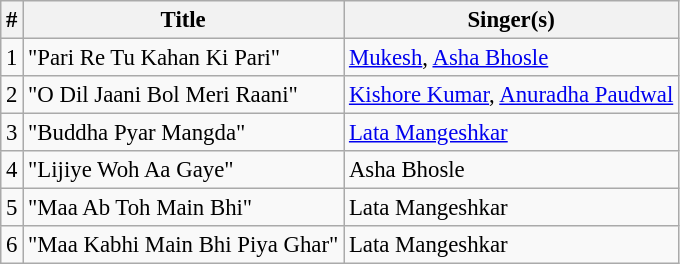<table class="wikitable" style="font-size:95%;">
<tr>
<th>#</th>
<th>Title</th>
<th>Singer(s)</th>
</tr>
<tr>
<td>1</td>
<td>"Pari Re Tu Kahan Ki Pari"</td>
<td><a href='#'>Mukesh</a>, <a href='#'>Asha Bhosle</a></td>
</tr>
<tr>
<td>2</td>
<td>"O Dil Jaani Bol Meri Raani"</td>
<td><a href='#'>Kishore Kumar</a>, <a href='#'>Anuradha Paudwal</a></td>
</tr>
<tr>
<td>3</td>
<td>"Buddha Pyar Mangda"</td>
<td><a href='#'>Lata Mangeshkar</a></td>
</tr>
<tr>
<td>4</td>
<td>"Lijiye Woh Aa Gaye"</td>
<td>Asha Bhosle</td>
</tr>
<tr>
<td>5</td>
<td>"Maa Ab Toh Main Bhi"</td>
<td>Lata Mangeshkar</td>
</tr>
<tr>
<td>6</td>
<td>"Maa Kabhi Main Bhi Piya Ghar"</td>
<td>Lata Mangeshkar</td>
</tr>
</table>
